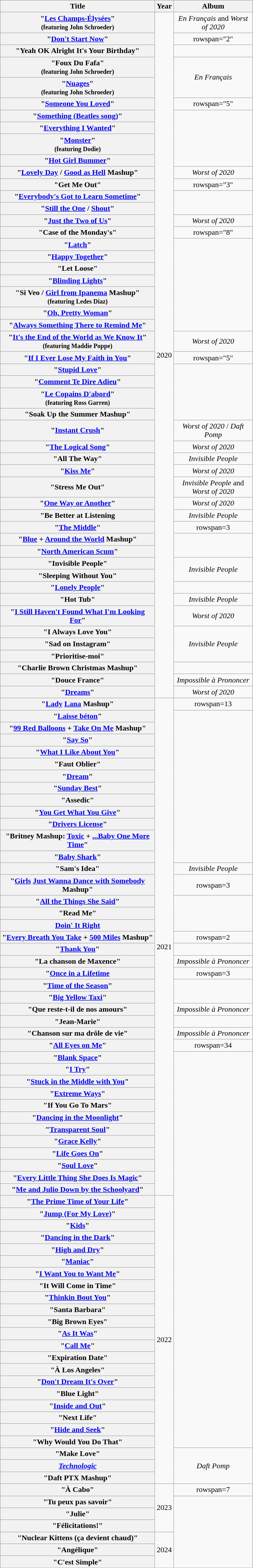<table class="wikitable plainrowheaders" style="text-align:center;">
<tr>
<th rowspan="1" style="width:20em;">Title</th>
<th rowspan="1" style="width:1em;">Year</th>
<th rowspan="1" style="width:10em;">Album</th>
</tr>
<tr>
<th scope="row">"<a href='#'>Les Champs-Élysées</a>"<br><small>(featuring John Schroeder)</small></th>
<td rowspan="50">2020</td>
<td><em>En Français</em> and <em>Worst of 2020</em></td>
</tr>
<tr>
<th scope="row">"<a href='#'>Don't Start Now</a>"</th>
<td>rowspan="2" </td>
</tr>
<tr>
<th scope="row">"Yeah OK Alright It's Your Birthday"</th>
</tr>
<tr>
<th scope="row">"Foux Du Fafa"<br><small>(featuring John Schroeder)</small></th>
<td rowspan="2"><em>En Français</em></td>
</tr>
<tr>
<th scope="row">"<a href='#'>Nuages</a>"<br><small>(featuring John Schroeder)</small></th>
</tr>
<tr>
<th scope="row">"<a href='#'>Someone You Loved</a>"</th>
<td>rowspan="5" </td>
</tr>
<tr>
<th scope="row">"<a href='#'>Something (Beatles song)</a>"</th>
</tr>
<tr>
<th scope="row">"<a href='#'>Everything I Wanted</a>"</th>
</tr>
<tr>
<th scope="row">"<a href='#'>Monster</a>"<br><small>(featuring Dodie)</small></th>
</tr>
<tr>
<th scope="row">"<a href='#'>Hot Girl Bummer</a>"</th>
</tr>
<tr>
<th scope="row">"<a href='#'>Lovely Day</a> / <a href='#'>Good as Hell</a> Mashup"</th>
<td><em>Worst of 2020</em></td>
</tr>
<tr>
<th scope="row">"Get Me Out"</th>
<td>rowspan="3" </td>
</tr>
<tr>
<th scope="row">"<a href='#'>Everybody's Got to Learn Sometime</a>"</th>
</tr>
<tr>
<th scope="row">"<a href='#'>Still the One</a> / <a href='#'>Shout</a>"</th>
</tr>
<tr>
<th scope="row">"<a href='#'>Just the Two of Us</a>"</th>
<td><em>Worst of 2020</em></td>
</tr>
<tr>
<th scope="row">"Case of the Monday's"</th>
<td>rowspan="8" </td>
</tr>
<tr>
<th scope="row">"<a href='#'>Latch</a>"</th>
</tr>
<tr>
<th scope="row">"<a href='#'>Happy Together</a>"</th>
</tr>
<tr>
<th scope="row">"Let Loose"</th>
</tr>
<tr>
<th scope="row">"<a href='#'>Blinding Lights</a>"</th>
</tr>
<tr>
<th scope="row">"Si Veo / <a href='#'>Girl from Ipanema</a> Mashup"<br><small>(featuring Ledes Diaz)</small></th>
</tr>
<tr>
<th scope="row">"<a href='#'>Oh, Pretty Woman</a>"</th>
</tr>
<tr>
<th scope="row">"<a href='#'>Always Something There to Remind Me</a>"</th>
</tr>
<tr>
<th scope="row">"<a href='#'>It's the End of the World as We Know It</a>"<br><small>(featuring Maddie Poppe)</small></th>
<td><em>Worst of 2020</em></td>
</tr>
<tr>
<th scope="row">"<a href='#'>If I Ever Lose My Faith in You</a>"</th>
<td>rowspan="5" </td>
</tr>
<tr>
<th scope="row">"<a href='#'>Stupid Love</a>"</th>
</tr>
<tr>
<th scope="row">"<a href='#'>Comment Te Dire Adieu</a>"</th>
</tr>
<tr>
<th scope="row">"<a href='#'>Le Copains D'abord</a>"<br><small>(featuring Ross Garren)</small></th>
</tr>
<tr>
<th scope="row">"Soak Up the Summer Mashup"</th>
</tr>
<tr>
<th scope="row">"<a href='#'>Instant Crush</a>"</th>
<td><em>Worst of 2020</em> / <em>Daft Pomp</em></td>
</tr>
<tr>
<th scope="row">"<a href='#'>The Logical Song</a>"</th>
<td><em>Worst of 2020</em></td>
</tr>
<tr>
<th scope="row">"All The Way"</th>
<td><em>Invisible People</em></td>
</tr>
<tr>
<th scope="row">"<a href='#'>Kiss Me</a>"</th>
<td><em>Worst of 2020</em></td>
</tr>
<tr>
<th scope="row">"Stress Me Out"</th>
<td><em>Invisible People</em> and <em>Worst of 2020</em></td>
</tr>
<tr>
<th scope="row">"<a href='#'>One Way or Another</a>"</th>
<td><em>Worst of 2020</em></td>
</tr>
<tr>
<th scope="row">"Be Better at Listening</th>
<td><em>Invisible People</em></td>
</tr>
<tr>
<th scope="row">"<a href='#'>The Middle</a>"</th>
<td>rowspan=3 </td>
</tr>
<tr>
<th scope="row">"<a href='#'>Blue</a> + <a href='#'>Around the World</a> Mashup"</th>
</tr>
<tr>
<th scope="row">"<a href='#'>North American Scum</a>"</th>
</tr>
<tr>
<th scope="row">"Invisible People"</th>
<td rowspan=2><em>Invisible People</em></td>
</tr>
<tr>
<th scope="row">"Sleeping Without You"</th>
</tr>
<tr>
<th scope="row">"<a href='#'>Lonely People</a>"</th>
<td></td>
</tr>
<tr>
<th scope="row">"Hot Tub"</th>
<td><em>Invisible People</em></td>
</tr>
<tr>
<th scope="row">"<a href='#'>I Still Haven't Found What I'm Looking For</a>"<br> </th>
<td><em>Worst of 2020</em></td>
</tr>
<tr>
<th scope="row">"I Always Love You"</th>
<td rowspan=3><em>Invisible People</em></td>
</tr>
<tr>
<th scope="row">"Sad on Instagram"</th>
</tr>
<tr>
<th scope="row">"Prioritise-moi"</th>
</tr>
<tr>
<th scope="row">"Charlie Brown Christmas Mashup"</th>
<td></td>
</tr>
<tr>
<th scope="row">"Douce France" <br></th>
<td><em>Impossible à Prononcer</em></td>
</tr>
<tr>
<th scope="row">"<a href='#'>Dreams</a>" <br></th>
<td><em>Worst of 2020</em></td>
</tr>
<tr>
<th scope="row">"<a href='#'>Lady</a> <a href='#'>Lana</a> Mashup"</th>
<td rowspan=40>2021</td>
<td>rowspan=13 </td>
</tr>
<tr>
<th scope="row">"<a href='#'>Laisse béton</a>" <br></th>
</tr>
<tr>
<th scope="row">"<a href='#'>99 Red Balloons</a> + <a href='#'>Take On Me</a> Mashup"</th>
</tr>
<tr>
<th scope="row">"<a href='#'>Say So</a>"</th>
</tr>
<tr>
<th scope="row">"<a href='#'>What I Like About You</a>"</th>
</tr>
<tr>
<th scope="row">"Faut Oblier" <br></th>
</tr>
<tr>
<th scope="row">"<a href='#'>Dream</a>"</th>
</tr>
<tr>
<th scope="row">"<a href='#'>Sunday Best</a>"</th>
</tr>
<tr>
<th scope="row">"Assedic"</th>
</tr>
<tr>
<th scope="row">"<a href='#'>You Get What You Give</a>"</th>
</tr>
<tr>
<th scope="row">"<a href='#'>Drivers License</a>"</th>
</tr>
<tr>
<th scope="row">"Britney Mashup: <a href='#'>Toxic</a> + <a href='#'>...Baby One More Time</a>"</th>
</tr>
<tr>
<th scope="row">"<a href='#'>Baby Shark</a>"</th>
</tr>
<tr>
<th scope="row">"Sam's Idea"</th>
<td><em>Invisible People</em></td>
</tr>
<tr>
<th scope="row">"<a href='#'>Girls</a> <a href='#'>Just Wanna Dance with Somebody</a> Mashup"</th>
<td>rowspan=3 </td>
</tr>
<tr>
<th scope="row">"<a href='#'>All the Things She Said</a>"</th>
</tr>
<tr>
<th scope="row">"Read Me"</th>
</tr>
<tr>
<th scope="row"><a href='#'>Doin' It Right</a></th>
</tr>
<tr>
<th scope="row">"<a href='#'>Every Breath You Take</a> + <a href='#'>500 Miles</a> Mashup"</th>
<td>rowspan=2 </td>
</tr>
<tr>
<th scope="row">"<a href='#'>Thank You</a>"</th>
</tr>
<tr>
<th scope="row">"La chanson de Maxence"</th>
<td><em>Impossible à Prononcer</em></td>
</tr>
<tr>
<th scope="row">"<a href='#'>Once in a Lifetime</a></th>
<td>rowspan=3 </td>
</tr>
<tr>
<th scope="row">"<a href='#'>Time of the Season</a>"</th>
</tr>
<tr>
<th scope="row">"<a href='#'>Big Yellow Taxi</a>"</th>
</tr>
<tr>
<th scope="row">"Que reste-t-il de nos amours"</th>
<td><em>Impossible à Prononcer</em></td>
</tr>
<tr>
<th scope="row">"Jean-Marie"</th>
<td></td>
</tr>
<tr>
<th scope="row">"Chanson sur ma drôle de vie"</th>
<td><em>Impossible à Prononcer</em></td>
</tr>
<tr>
<th scope="row">"<a href='#'>All Eyes on Me</a>"<br> </th>
<td>rowspan=34 </td>
</tr>
<tr>
<th scope="row">"<a href='#'>Blank Space</a>"</th>
</tr>
<tr>
<th scope="row">"<a href='#'>I Try</a>"</th>
</tr>
<tr>
<th scope="row">"<a href='#'>Stuck in the Middle with You</a>"</th>
</tr>
<tr>
<th scope="row">"<a href='#'>Extreme Ways</a>"<br> </th>
</tr>
<tr>
<th scope="row">"If You Go To Mars"</th>
</tr>
<tr>
<th scope="row">"<a href='#'>Dancing in the Moonlight</a>"</th>
</tr>
<tr>
<th scope="row">"<a href='#'>Transparent Soul</a>"<br> </th>
</tr>
<tr>
<th scope="row">"<a href='#'>Grace Kelly</a>"<br> </th>
</tr>
<tr>
<th scope="row">"<a href='#'>Life Goes On</a>"</th>
</tr>
<tr>
<th scope="row">"<a href='#'>Soul Love</a>"<br> </th>
</tr>
<tr>
<th scope="row">"<a href='#'>Every Little Thing She Does Is Magic</a>"</th>
</tr>
<tr>
<th scope="row">"<a href='#'>Me and Julio Down by the Schoolyard</a>"<br> </th>
</tr>
<tr>
<th scope="row">"<a href='#'>The Prime Time of Your Life</a>"</th>
<td rowspan=24>2022</td>
</tr>
<tr>
<th scope="row">"<a href='#'>Jump (For My Love)</a>"</th>
</tr>
<tr>
<th scope="row">"<a href='#'>Kids</a>"</th>
</tr>
<tr>
<th scope="row">"<a href='#'>Dancing in the Dark</a>"</th>
</tr>
<tr>
<th scope="row">"<a href='#'>High and Dry</a>"</th>
</tr>
<tr>
<th scope="row">"<a href='#'>Maniac</a>"</th>
</tr>
<tr>
<th scope="row">"<a href='#'>I Want You to Want Me</a>"</th>
</tr>
<tr>
<th scope="row">"It Will Come in Time"</th>
</tr>
<tr>
<th scope="row">"<a href='#'>Thinkin Bout You</a>"</th>
</tr>
<tr>
<th scope="row">"Santa Barbara"</th>
</tr>
<tr>
<th scope="row">"Big Brown Eyes"<br> </th>
</tr>
<tr>
<th scope="row">"<a href='#'>As It Was</a>"<br> </th>
</tr>
<tr>
<th scope="row">"<a href='#'>Call Me</a>"</th>
</tr>
<tr>
<th scope="row">"Expiration Date"<br> </th>
</tr>
<tr>
<th scope="row">"À Los Angeles"</th>
</tr>
<tr>
<th scope="row">"<a href='#'>Don't Dream It's Over</a>"<br> </th>
</tr>
<tr>
<th scope="row">"Blue Light"<br> </th>
</tr>
<tr>
<th scope="row">"<a href='#'>Inside and Out</a>"<br> </th>
</tr>
<tr>
<th scope="row">"Next Life"<br> </th>
</tr>
<tr>
<th scope="row">"<a href='#'>Hide and Seek</a>"<br> </th>
</tr>
<tr>
<th scope="row">"Why Would You Do That"<br> </th>
</tr>
<tr>
<th scope="row">"Make Love"</th>
<td rowspan=3><em>Daft Pomp</em></td>
</tr>
<tr>
<th scope="row"><em><a href='#'>Technologic</a></em></th>
</tr>
<tr>
<th scope="row">"Daft PTX Mashup"</th>
</tr>
<tr>
<th scope="row">"À Cabo"<br> </th>
<td rowspan=4>2023</td>
<td>rowspan=7 </td>
</tr>
<tr>
<th scope="row">"Tu peux pas savoir"<br> </th>
</tr>
<tr>
<th scope="row">"Julie"</th>
</tr>
<tr>
<th scope="row">"Félicitations!"</th>
</tr>
<tr>
<th scope="row">"Nuclear Kittens (ça devient chaud)"</th>
<td rowspan="3">2024</td>
</tr>
<tr>
<th scope="row">"Angélique"</th>
</tr>
<tr>
<th scope="row">"C'est Simple"</th>
</tr>
<tr>
</tr>
</table>
